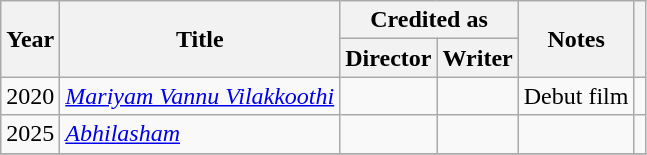<table class="wikitable sortable">
<tr>
<th rowspan=2 scope="col">Year</th>
<th rowspan=2 scope="col">Title</th>
<th colspan=2 scope="col">Credited as</th>
<th rowspan=2 scope="col" class="unsortable">Notes</th>
<th rowspan=2 scope="col"></th>
</tr>
<tr>
<th scope="col">Director</th>
<th scope="col">Writer</th>
</tr>
<tr>
<td>2020</td>
<td><em><a href='#'>Mariyam Vannu Vilakkoothi</a></em></td>
<td></td>
<td></td>
<td>Debut film</td>
<td></td>
</tr>
<tr>
<td>2025</td>
<td><em><a href='#'>Abhilasham</a></em></td>
<td></td>
<td></td>
<td></td>
<td></td>
</tr>
<tr>
</tr>
</table>
